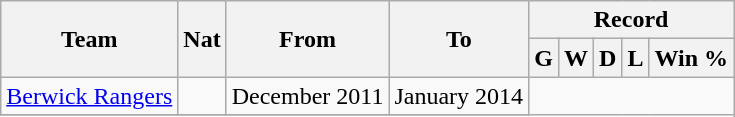<table class="wikitable" style="text-align: center">
<tr>
<th rowspan="2">Team</th>
<th rowspan="2">Nat</th>
<th rowspan="2">From</th>
<th rowspan="2">To</th>
<th colspan="5">Record</th>
</tr>
<tr>
<th>G</th>
<th>W</th>
<th>D</th>
<th>L</th>
<th>Win %</th>
</tr>
<tr>
<td align=left><a href='#'>Berwick Rangers</a></td>
<td></td>
<td align=left>December 2011</td>
<td align=left>January 2014<br></td>
</tr>
<tr>
</tr>
</table>
